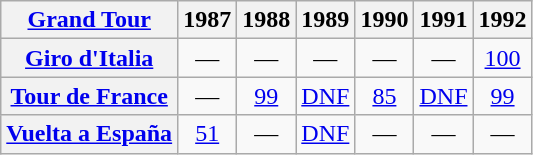<table class="wikitable plainrowheaders">
<tr>
<th scope="col"><a href='#'>Grand Tour</a></th>
<th scope="col">1987</th>
<th scope="col">1988</th>
<th scope="col">1989</th>
<th scope="col">1990</th>
<th scope="col">1991</th>
<th scope="col">1992</th>
</tr>
<tr style="text-align:center;">
<th scope="row"> <a href='#'>Giro d'Italia</a></th>
<td>—</td>
<td>—</td>
<td>—</td>
<td>—</td>
<td>—</td>
<td style="text-align:center;"><a href='#'>100</a></td>
</tr>
<tr style="text-align:center;">
<th scope="row"> <a href='#'>Tour de France</a></th>
<td>—</td>
<td style="text-align:center;"><a href='#'>99</a></td>
<td style="text-align:center;"><a href='#'>DNF</a></td>
<td style="text-align:center;"><a href='#'>85</a></td>
<td style="text-align:center;"><a href='#'>DNF</a></td>
<td style="text-align:center;"><a href='#'>99</a></td>
</tr>
<tr style="text-align:center;">
<th scope="row"> <a href='#'>Vuelta a España</a></th>
<td style="text-align:center;"><a href='#'>51</a></td>
<td>—</td>
<td style="text-align:center;"><a href='#'>DNF</a></td>
<td>—</td>
<td>—</td>
<td>—</td>
</tr>
</table>
